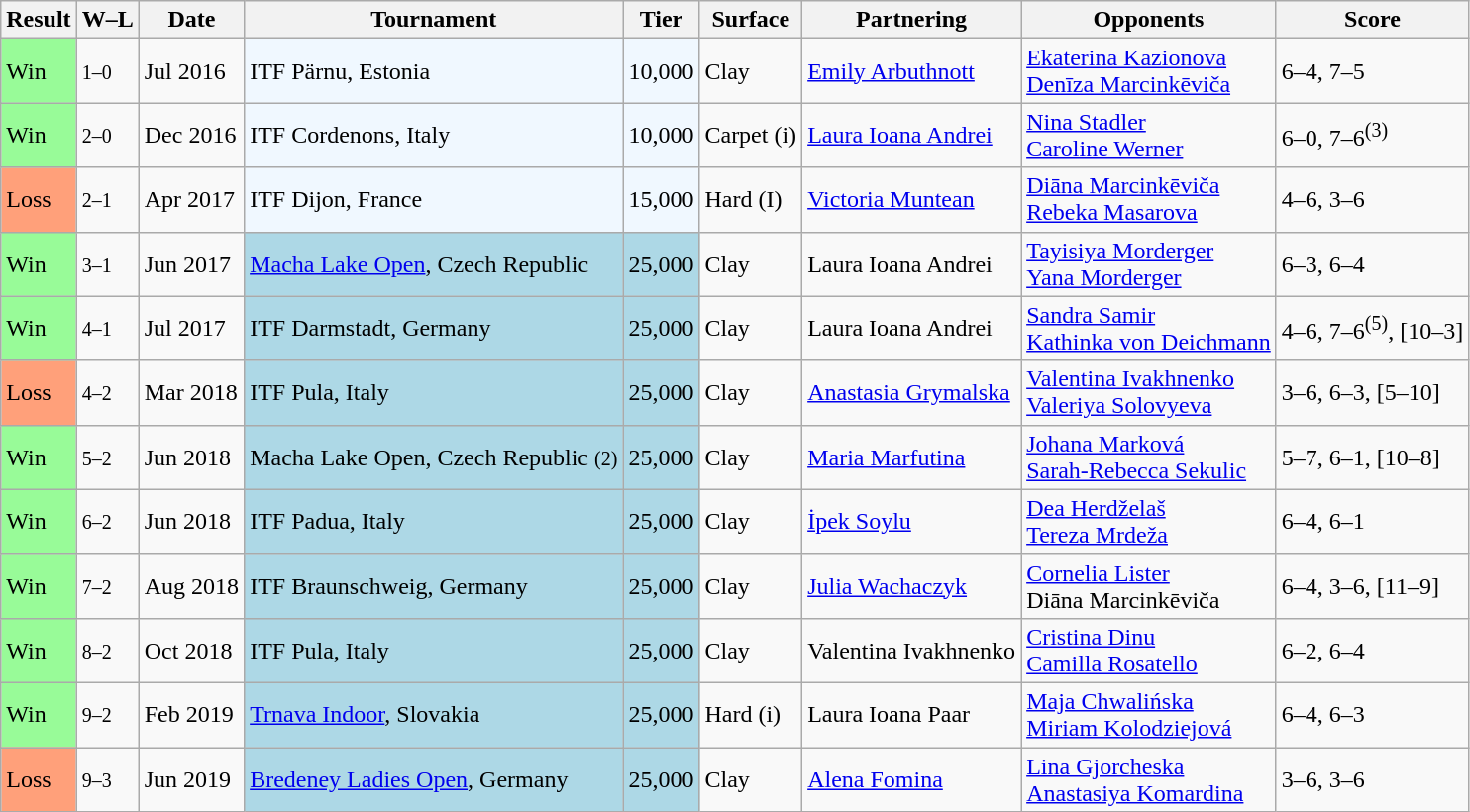<table class="sortable wikitable">
<tr>
<th>Result</th>
<th class=unsortable>W–L</th>
<th>Date</th>
<th>Tournament</th>
<th>Tier</th>
<th>Surface</th>
<th>Partnering</th>
<th>Opponents</th>
<th class=unsortable>Score</th>
</tr>
<tr>
<td bgcolor=98FB98>Win</td>
<td><small>1–0</small></td>
<td>Jul 2016</td>
<td bgcolor=#f0f8ff>ITF Pärnu, Estonia</td>
<td bgcolor=#f0f8ff>10,000</td>
<td>Clay</td>
<td> <a href='#'>Emily Arbuthnott</a></td>
<td> <a href='#'>Ekaterina Kazionova</a> <br>  <a href='#'>Denīza Marcinkēviča</a></td>
<td>6–4, 7–5</td>
</tr>
<tr>
<td bgcolor=98FB98>Win</td>
<td><small>2–0</small></td>
<td>Dec 2016</td>
<td bgcolor=#f0f8ff>ITF Cordenons, Italy</td>
<td bgcolor=#f0f8ff>10,000</td>
<td>Carpet (i)</td>
<td> <a href='#'>Laura Ioana Andrei</a></td>
<td> <a href='#'>Nina Stadler</a> <br>  <a href='#'>Caroline Werner</a></td>
<td>6–0, 7–6<sup>(3)</sup></td>
</tr>
<tr>
<td style=background:#ffa07a;>Loss</td>
<td><small>2–1</small></td>
<td>Apr 2017</td>
<td style=background:#f0f8ff;>ITF Dijon, France</td>
<td style=background:#f0f8ff;>15,000</td>
<td>Hard (I)</td>
<td> <a href='#'>Victoria Muntean</a></td>
<td> <a href='#'>Diāna Marcinkēviča</a> <br>  <a href='#'>Rebeka Masarova</a></td>
<td>4–6, 3–6</td>
</tr>
<tr>
<td style=background:#98fb98;>Win</td>
<td><small>3–1</small></td>
<td>Jun 2017</td>
<td style=background:lightblue;><a href='#'>Macha Lake Open</a>, Czech Republic</td>
<td style=background:lightblue;>25,000</td>
<td>Clay</td>
<td> Laura Ioana Andrei</td>
<td> <a href='#'>Tayisiya Morderger</a> <br>  <a href='#'>Yana Morderger</a></td>
<td>6–3, 6–4</td>
</tr>
<tr>
<td style=background:#98fb98;>Win</td>
<td><small>4–1</small></td>
<td>Jul 2017</td>
<td style=background:lightblue;>ITF Darmstadt, Germany</td>
<td style=background:lightblue;>25,000</td>
<td>Clay</td>
<td> Laura Ioana Andrei</td>
<td> <a href='#'>Sandra Samir</a> <br>  <a href='#'>Kathinka von Deichmann</a></td>
<td>4–6, 7–6<sup>(5)</sup>, [10–3]</td>
</tr>
<tr>
<td bgcolor=FFA07A>Loss</td>
<td><small>4–2</small></td>
<td>Mar 2018</td>
<td style=background:lightblue;>ITF Pula, Italy</td>
<td style=background:lightblue;>25,000</td>
<td>Clay</td>
<td> <a href='#'>Anastasia Grymalska</a></td>
<td> <a href='#'>Valentina Ivakhnenko</a> <br>  <a href='#'>Valeriya Solovyeva</a></td>
<td>3–6, 6–3, [5–10]</td>
</tr>
<tr>
<td style=background:#98fb98;>Win</td>
<td><small>5–2</small></td>
<td>Jun 2018</td>
<td style=background:lightblue;>Macha Lake Open, Czech Republic <small>(2)</small></td>
<td style=background:lightblue;>25,000</td>
<td>Clay</td>
<td> <a href='#'>Maria Marfutina</a></td>
<td> <a href='#'>Johana Marková</a> <br>  <a href='#'>Sarah-Rebecca Sekulic</a></td>
<td>5–7, 6–1, [10–8]</td>
</tr>
<tr>
<td style=background:#98fb98;>Win</td>
<td><small>6–2</small></td>
<td>Jun 2018</td>
<td style=background:lightblue;>ITF Padua, Italy</td>
<td style=background:lightblue;>25,000</td>
<td>Clay</td>
<td> <a href='#'>İpek Soylu</a></td>
<td> <a href='#'>Dea Herdželaš</a> <br>  <a href='#'>Tereza Mrdeža</a></td>
<td>6–4, 6–1</td>
</tr>
<tr>
<td style=background:#98fb98;>Win</td>
<td><small>7–2</small></td>
<td>Aug 2018</td>
<td style=background:lightblue;>ITF Braunschweig, Germany</td>
<td style=background:lightblue;>25,000</td>
<td>Clay</td>
<td> <a href='#'>Julia Wachaczyk</a></td>
<td> <a href='#'>Cornelia Lister</a> <br>  Diāna Marcinkēviča</td>
<td>6–4, 3–6, [11–9]</td>
</tr>
<tr>
<td style=background:#98fb98;>Win</td>
<td><small>8–2</small></td>
<td>Oct 2018</td>
<td style=background:lightblue;>ITF Pula, Italy</td>
<td style=background:lightblue;>25,000</td>
<td>Clay</td>
<td> Valentina Ivakhnenko</td>
<td> <a href='#'>Cristina Dinu</a> <br>  <a href='#'>Camilla Rosatello</a></td>
<td>6–2, 6–4</td>
</tr>
<tr>
<td bgcolor=98FB98>Win</td>
<td><small>9–2</small></td>
<td>Feb 2019</td>
<td bgcolor=lightblue><a href='#'>Trnava Indoor</a>, Slovakia</td>
<td bgcolor=lightblue>25,000</td>
<td>Hard (i)</td>
<td> Laura Ioana Paar</td>
<td> <a href='#'>Maja Chwalińska</a> <br>  <a href='#'>Miriam Kolodziejová</a></td>
<td>6–4, 6–3</td>
</tr>
<tr>
<td bgcolor=ffa07a>Loss</td>
<td><small>9–3</small></td>
<td>Jun 2019</td>
<td bgcolor=lightblue><a href='#'>Bredeney Ladies Open</a>, Germany</td>
<td bgcolor=lightblue>25,000</td>
<td>Clay</td>
<td> <a href='#'>Alena Fomina</a></td>
<td> <a href='#'>Lina Gjorcheska</a> <br>  <a href='#'>Anastasiya Komardina</a></td>
<td>3–6, 3–6</td>
</tr>
</table>
